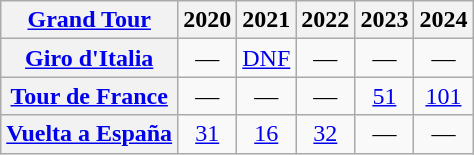<table class="wikitable plainrowheaders">
<tr>
<th scope="col"><a href='#'>Grand Tour</a></th>
<th scope="col">2020</th>
<th scope="col">2021</th>
<th scope="col">2022</th>
<th scope="col">2023</th>
<th scope="col">2024</th>
</tr>
<tr style="text-align:center;">
<th scope="row"> <a href='#'>Giro d'Italia</a></th>
<td>—</td>
<td><a href='#'>DNF</a></td>
<td>—</td>
<td>—</td>
<td>—</td>
</tr>
<tr style="text-align:center;">
<th scope="row"> <a href='#'>Tour de France</a></th>
<td>—</td>
<td>—</td>
<td>—</td>
<td><a href='#'>51</a></td>
<td><a href='#'>101</a></td>
</tr>
<tr style="text-align:center;">
<th scope="row"> <a href='#'>Vuelta a España</a></th>
<td><a href='#'>31</a></td>
<td><a href='#'>16</a></td>
<td><a href='#'>32</a></td>
<td>—</td>
<td>—</td>
</tr>
</table>
